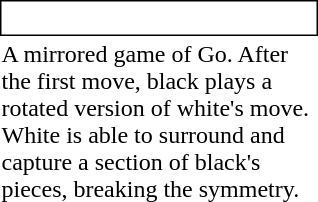<table style="margin:1em; width:216px; float:right">
<tr>
<td style="border: solid thin; padding: 2px;"><br></td>
</tr>
<tr>
<td>A mirrored game of Go. After the first move, black plays a rotated version of white's move. White is able to surround and capture a section of black's pieces, breaking the symmetry.</td>
</tr>
</table>
